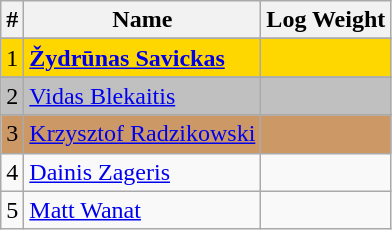<table class="wikitable" style="display: inline-table">
<tr>
<th>#</th>
<th>Name</th>
<th>Log Weight</th>
</tr>
<tr>
</tr>
<tr style="background:gold;">
<td>1</td>
<td> <strong><a href='#'>Žydrūnas Savickas</a></strong></td>
<td></td>
</tr>
<tr>
</tr>
<tr style="background:silver;">
<td>2</td>
<td> <a href='#'>Vidas Blekaitis</a></td>
<td></td>
</tr>
<tr>
</tr>
<tr style="background:#c96;">
<td>3</td>
<td> <a href='#'>Krzysztof Radzikowski</a></td>
<td></td>
</tr>
<tr>
<td>4</td>
<td> <a href='#'>Dainis Zageris</a></td>
<td></td>
</tr>
<tr>
<td>5</td>
<td> <a href='#'>Matt Wanat</a></td>
<td></td>
</tr>
</table>
